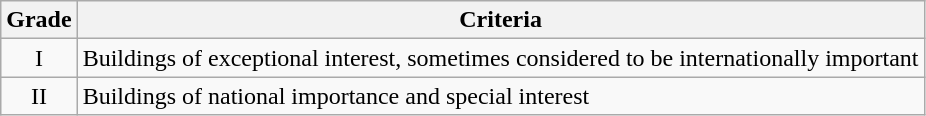<table class="wikitable">
<tr>
<th>Grade</th>
<th>Criteria</th>
</tr>
<tr>
<td align="center" >I</td>
<td>Buildings of exceptional interest, sometimes considered to be internationally important</td>
</tr>
<tr>
<td align="center" >II</td>
<td>Buildings of national importance and special interest</td>
</tr>
</table>
